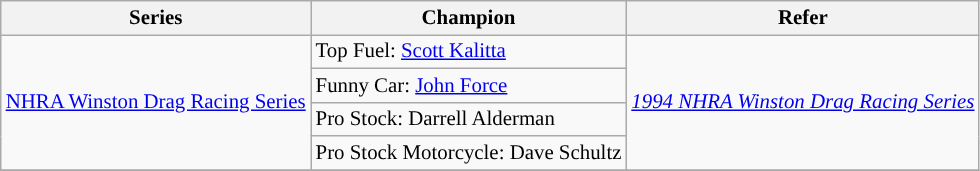<table class="wikitable" style="font-size:87%;">
<tr>
<th>Series</th>
<th>Champion</th>
<th>Refer</th>
</tr>
<tr>
<td rowspan=4><a href='#'>NHRA Winston Drag Racing Series</a></td>
<td>Top Fuel:  <a href='#'>Scott Kalitta</a></td>
<td rowspan=4><em><a href='#'>1994 NHRA Winston Drag Racing Series</a></em></td>
</tr>
<tr>
<td>Funny Car:  <a href='#'>John Force</a></td>
</tr>
<tr>
<td>Pro Stock:  Darrell Alderman</td>
</tr>
<tr>
<td>Pro Stock Motorcycle:  Dave Schultz</td>
</tr>
<tr>
</tr>
</table>
